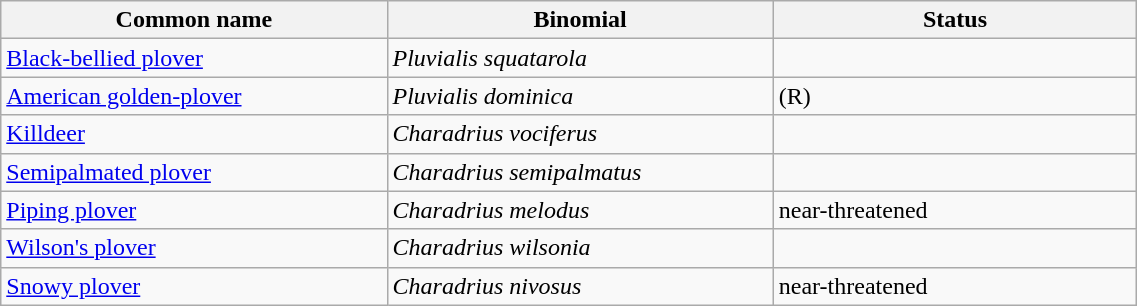<table width=60% class="wikitable">
<tr>
<th width=34%>Common name</th>
<th width=34%>Binomial</th>
<th width=32%>Status</th>
</tr>
<tr>
<td><a href='#'>Black-bellied plover</a></td>
<td><em>Pluvialis squatarola</em></td>
<td></td>
</tr>
<tr>
<td><a href='#'>American golden-plover</a></td>
<td><em>Pluvialis dominica</em></td>
<td>(R)</td>
</tr>
<tr>
<td><a href='#'>Killdeer</a></td>
<td><em>Charadrius vociferus</em></td>
<td></td>
</tr>
<tr>
<td><a href='#'>Semipalmated plover</a></td>
<td><em>Charadrius semipalmatus</em></td>
<td></td>
</tr>
<tr>
<td><a href='#'>Piping plover</a></td>
<td><em>Charadrius melodus</em></td>
<td>near-threatened</td>
</tr>
<tr>
<td><a href='#'>Wilson's plover</a></td>
<td><em>Charadrius wilsonia</em></td>
<td></td>
</tr>
<tr>
<td><a href='#'>Snowy plover</a></td>
<td><em>Charadrius nivosus</em></td>
<td>near-threatened</td>
</tr>
</table>
